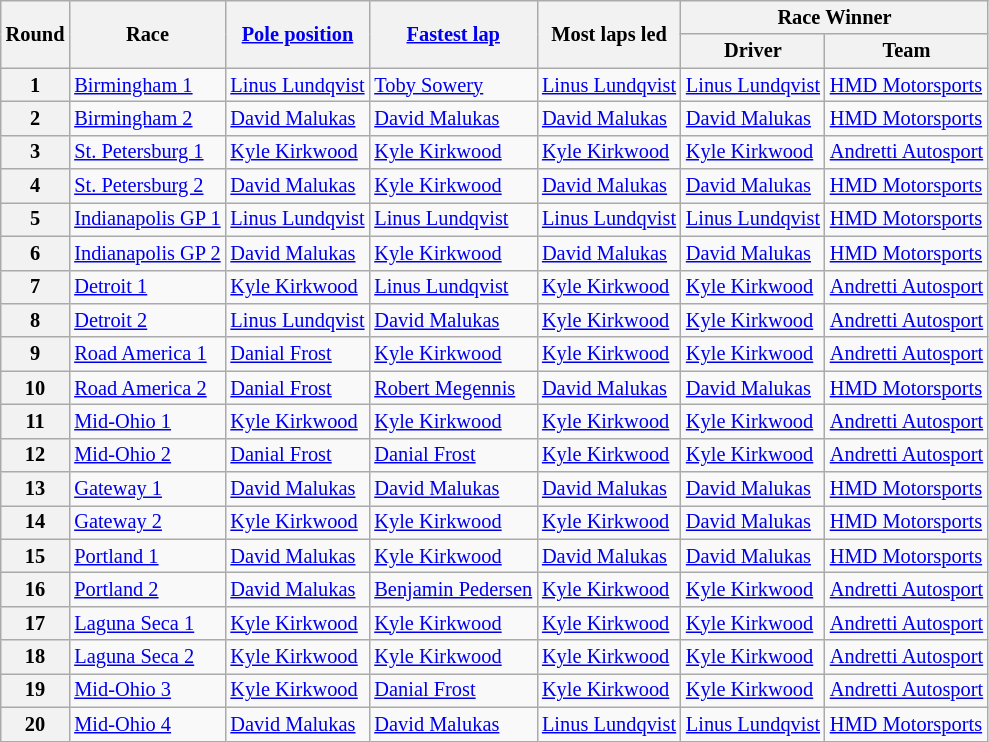<table class="wikitable" style="font-size: 85%">
<tr>
<th rowspan="2">Round</th>
<th rowspan="2">Race</th>
<th rowspan="2"><a href='#'>Pole position</a></th>
<th rowspan="2"><a href='#'>Fastest lap</a></th>
<th rowspan="2">Most laps led</th>
<th colspan="2">Race Winner</th>
</tr>
<tr>
<th>Driver</th>
<th>Team</th>
</tr>
<tr>
<th>1</th>
<td><a href='#'>Birmingham 1</a></td>
<td> <a href='#'>Linus Lundqvist</a></td>
<td> <a href='#'>Toby Sowery</a></td>
<td> <a href='#'>Linus Lundqvist</a></td>
<td> <a href='#'>Linus Lundqvist</a></td>
<td><a href='#'>HMD Motorsports</a></td>
</tr>
<tr>
<th>2</th>
<td><a href='#'>Birmingham 2</a></td>
<td> <a href='#'>David Malukas</a></td>
<td> <a href='#'>David Malukas</a></td>
<td> <a href='#'>David Malukas</a></td>
<td> <a href='#'>David Malukas</a></td>
<td><a href='#'>HMD Motorsports</a></td>
</tr>
<tr>
<th>3</th>
<td><a href='#'>St. Petersburg 1</a></td>
<td> <a href='#'>Kyle Kirkwood</a></td>
<td> <a href='#'>Kyle Kirkwood</a></td>
<td> <a href='#'>Kyle Kirkwood</a></td>
<td> <a href='#'>Kyle Kirkwood</a></td>
<td><a href='#'>Andretti Autosport</a></td>
</tr>
<tr>
<th>4</th>
<td><a href='#'>St. Petersburg 2</a></td>
<td> <a href='#'>David Malukas</a></td>
<td> <a href='#'>Kyle Kirkwood</a></td>
<td> <a href='#'>David Malukas</a></td>
<td> <a href='#'>David Malukas</a></td>
<td><a href='#'>HMD Motorsports</a></td>
</tr>
<tr>
<th>5</th>
<td><a href='#'>Indianapolis GP 1</a></td>
<td> <a href='#'>Linus Lundqvist</a></td>
<td> <a href='#'>Linus Lundqvist</a></td>
<td> <a href='#'>Linus Lundqvist</a></td>
<td> <a href='#'>Linus Lundqvist</a></td>
<td><a href='#'>HMD Motorsports</a></td>
</tr>
<tr>
<th>6</th>
<td><a href='#'>Indianapolis GP 2</a></td>
<td> <a href='#'>David Malukas</a></td>
<td> <a href='#'>Kyle Kirkwood</a></td>
<td> <a href='#'>David Malukas</a></td>
<td> <a href='#'>David Malukas</a></td>
<td><a href='#'>HMD Motorsports</a></td>
</tr>
<tr>
<th>7</th>
<td><a href='#'>Detroit 1</a></td>
<td> <a href='#'>Kyle Kirkwood</a></td>
<td> <a href='#'>Linus Lundqvist</a></td>
<td> <a href='#'>Kyle Kirkwood</a></td>
<td> <a href='#'>Kyle Kirkwood</a></td>
<td><a href='#'>Andretti Autosport</a></td>
</tr>
<tr>
<th>8</th>
<td><a href='#'>Detroit 2</a></td>
<td> <a href='#'>Linus Lundqvist</a></td>
<td> <a href='#'>David Malukas</a></td>
<td> <a href='#'>Kyle Kirkwood</a></td>
<td> <a href='#'>Kyle Kirkwood</a></td>
<td><a href='#'>Andretti Autosport</a></td>
</tr>
<tr>
<th>9</th>
<td><a href='#'>Road America 1</a></td>
<td> <a href='#'>Danial Frost</a></td>
<td> <a href='#'>Kyle Kirkwood</a></td>
<td> <a href='#'>Kyle Kirkwood</a></td>
<td> <a href='#'>Kyle Kirkwood</a></td>
<td><a href='#'>Andretti Autosport</a></td>
</tr>
<tr>
<th>10</th>
<td><a href='#'>Road America 2</a></td>
<td> <a href='#'>Danial Frost</a></td>
<td> <a href='#'>Robert Megennis</a></td>
<td> <a href='#'>David Malukas</a></td>
<td> <a href='#'>David Malukas</a></td>
<td><a href='#'>HMD Motorsports</a></td>
</tr>
<tr>
<th>11</th>
<td><a href='#'>Mid-Ohio 1</a></td>
<td> <a href='#'>Kyle Kirkwood</a></td>
<td> <a href='#'>Kyle Kirkwood</a></td>
<td> <a href='#'>Kyle Kirkwood</a></td>
<td> <a href='#'>Kyle Kirkwood</a></td>
<td><a href='#'>Andretti Autosport</a></td>
</tr>
<tr>
<th>12</th>
<td><a href='#'>Mid-Ohio 2</a></td>
<td> <a href='#'>Danial Frost</a></td>
<td> <a href='#'>Danial Frost</a></td>
<td> <a href='#'>Kyle Kirkwood</a></td>
<td> <a href='#'>Kyle Kirkwood</a></td>
<td><a href='#'>Andretti Autosport</a></td>
</tr>
<tr>
<th>13</th>
<td><a href='#'>Gateway 1</a></td>
<td> <a href='#'>David Malukas</a></td>
<td> <a href='#'>David Malukas</a></td>
<td> <a href='#'>David Malukas</a></td>
<td> <a href='#'>David Malukas</a></td>
<td><a href='#'>HMD Motorsports</a></td>
</tr>
<tr>
<th>14</th>
<td><a href='#'>Gateway 2</a></td>
<td> <a href='#'>Kyle Kirkwood</a></td>
<td> <a href='#'>Kyle Kirkwood</a></td>
<td> <a href='#'>Kyle Kirkwood</a></td>
<td> <a href='#'>David Malukas</a></td>
<td><a href='#'>HMD Motorsports</a></td>
</tr>
<tr>
<th>15</th>
<td><a href='#'>Portland 1</a></td>
<td> <a href='#'>David Malukas</a></td>
<td> <a href='#'>Kyle Kirkwood</a></td>
<td> <a href='#'>David Malukas</a></td>
<td> <a href='#'>David Malukas</a></td>
<td><a href='#'>HMD Motorsports</a></td>
</tr>
<tr>
<th>16</th>
<td><a href='#'>Portland 2</a></td>
<td> <a href='#'>David Malukas</a></td>
<td> <a href='#'>Benjamin Pedersen</a></td>
<td> <a href='#'>Kyle Kirkwood</a></td>
<td> <a href='#'>Kyle Kirkwood</a></td>
<td><a href='#'>Andretti Autosport</a></td>
</tr>
<tr>
<th>17</th>
<td><a href='#'>Laguna Seca 1</a></td>
<td> <a href='#'>Kyle Kirkwood</a></td>
<td> <a href='#'>Kyle Kirkwood</a></td>
<td> <a href='#'>Kyle Kirkwood</a></td>
<td> <a href='#'>Kyle Kirkwood</a></td>
<td><a href='#'>Andretti Autosport</a></td>
</tr>
<tr>
<th>18</th>
<td><a href='#'>Laguna Seca 2</a></td>
<td> <a href='#'>Kyle Kirkwood</a></td>
<td> <a href='#'>Kyle Kirkwood</a></td>
<td> <a href='#'>Kyle Kirkwood</a></td>
<td> <a href='#'>Kyle Kirkwood</a></td>
<td><a href='#'>Andretti Autosport</a></td>
</tr>
<tr>
<th>19</th>
<td><a href='#'>Mid-Ohio 3</a></td>
<td> <a href='#'>Kyle Kirkwood</a></td>
<td> <a href='#'>Danial Frost</a></td>
<td> <a href='#'>Kyle Kirkwood</a></td>
<td> <a href='#'>Kyle Kirkwood</a></td>
<td><a href='#'>Andretti Autosport</a></td>
</tr>
<tr>
<th>20</th>
<td><a href='#'>Mid-Ohio 4</a></td>
<td> <a href='#'>David Malukas</a></td>
<td> <a href='#'>David Malukas</a></td>
<td> <a href='#'>Linus Lundqvist</a></td>
<td> <a href='#'>Linus Lundqvist</a></td>
<td><a href='#'>HMD Motorsports</a></td>
</tr>
</table>
